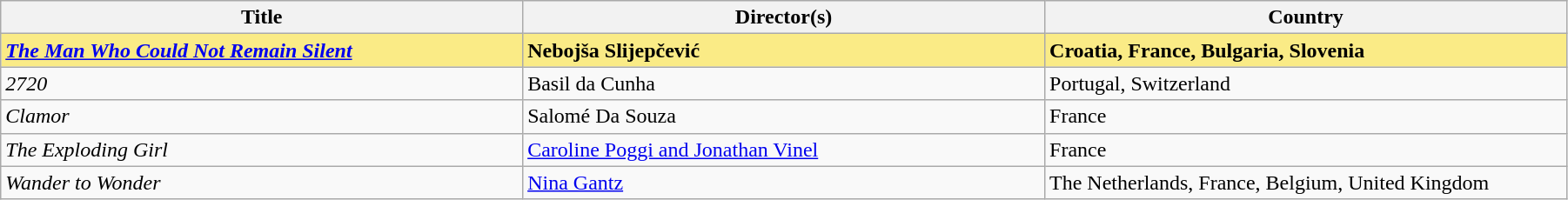<table class="sortable wikitable" width="95%" cellpadding="5">
<tr>
<th width="33%">Title</th>
<th width="33%">Director(s)</th>
<th width="33%">Country</th>
</tr>
<tr>
<td style="background:#FAEB86"><strong><em><a href='#'>The Man Who Could Not Remain Silent</a></em></strong></td>
<td style="background:#FAEB86"><strong>Nebojša Slijepčević</strong></td>
<td style="background:#FAEB86"><strong>Croatia, France, Bulgaria, Slovenia</strong></td>
</tr>
<tr>
<td><em>2720</em></td>
<td>Basil da Cunha</td>
<td>Portugal, Switzerland</td>
</tr>
<tr>
<td><em>Clamor</em></td>
<td>Salomé Da Souza</td>
<td>France</td>
</tr>
<tr>
<td><em>The Exploding Girl</em></td>
<td><a href='#'>Caroline Poggi and Jonathan Vinel</a></td>
<td>France</td>
</tr>
<tr>
<td><em>Wander to Wonder</em></td>
<td><a href='#'>Nina Gantz</a></td>
<td>The Netherlands, France, Belgium, United Kingdom</td>
</tr>
</table>
